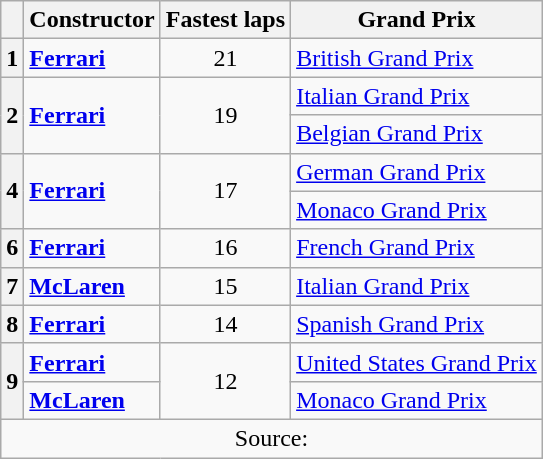<table class="wikitable">
<tr>
<th></th>
<th>Constructor</th>
<th>Fastest laps</th>
<th>Grand Prix</th>
</tr>
<tr>
<th>1</th>
<td> <strong><a href='#'>Ferrari</a></strong></td>
<td align=center>21</td>
<td><a href='#'>British Grand Prix</a></td>
</tr>
<tr>
<th rowspan=2>2</th>
<td rowspan=2> <strong><a href='#'>Ferrari</a></strong></td>
<td align=center rowspan=2>19</td>
<td><a href='#'>Italian Grand Prix</a></td>
</tr>
<tr>
<td><a href='#'>Belgian Grand Prix</a></td>
</tr>
<tr>
<th rowspan=2>4</th>
<td rowspan=2> <strong><a href='#'>Ferrari</a></strong></td>
<td align=center rowspan=2>17</td>
<td><a href='#'>German Grand Prix</a></td>
</tr>
<tr>
<td><a href='#'>Monaco Grand Prix</a></td>
</tr>
<tr>
<th>6</th>
<td> <strong><a href='#'>Ferrari</a></strong></td>
<td align=center>16</td>
<td><a href='#'>French Grand Prix</a></td>
</tr>
<tr>
<th>7</th>
<td> <strong><a href='#'>McLaren</a></strong></td>
<td align=center>15</td>
<td><a href='#'>Italian Grand Prix</a></td>
</tr>
<tr>
<th>8</th>
<td> <strong><a href='#'>Ferrari</a></strong></td>
<td align=center>14</td>
<td><a href='#'>Spanish Grand Prix</a></td>
</tr>
<tr>
<th rowspan=2>9</th>
<td> <strong><a href='#'>Ferrari</a></strong></td>
<td align=center rowspan=2>12</td>
<td><a href='#'>United States Grand Prix</a></td>
</tr>
<tr>
<td> <strong><a href='#'>McLaren</a></strong></td>
<td><a href='#'>Monaco Grand Prix</a></td>
</tr>
<tr>
<td colspan=4 align="center">Source:</td>
</tr>
</table>
